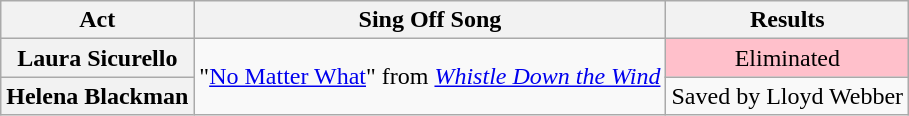<table class="wikitable plainrowheaders" style="text-align:center;">
<tr>
<th scope="col">Act</th>
<th scope="col">Sing Off Song</th>
<th scope="col">Results</th>
</tr>
<tr>
<th scope="row">Laura Sicurello</th>
<td rowspan="2">"<a href='#'>No Matter What</a>" from <em><a href='#'>Whistle Down the Wind</a></em></td>
<td style="background:pink;">Eliminated</td>
</tr>
<tr>
<th scope="row">Helena Blackman</th>
<td>Saved by Lloyd Webber</td>
</tr>
</table>
